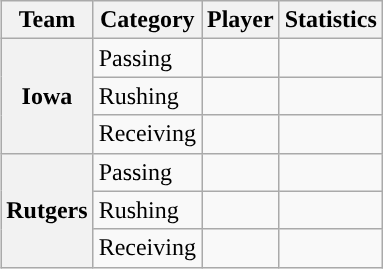<table class="wikitable" style="float:right">
<tr>
<th>Team</th>
<th>Category</th>
<th>Player</th>
<th>Statistics</th>
</tr>
<tr>
<th rowspan=3>Iowa</th>
<td>Passing</td>
<td></td>
<td></td>
</tr>
<tr>
<td>Rushing</td>
<td></td>
<td></td>
</tr>
<tr>
<td>Receiving</td>
<td></td>
<td></td>
</tr>
<tr>
<th rowspan=3>Rutgers</th>
<td>Passing</td>
<td></td>
<td></td>
</tr>
<tr>
<td>Rushing</td>
<td></td>
<td></td>
</tr>
<tr>
<td>Receiving</td>
<td></td>
<td></td>
</tr>
</table>
